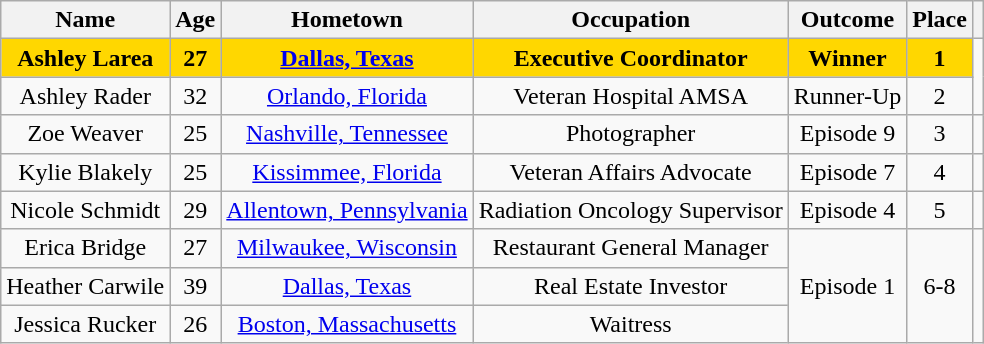<table class="wikitable sortable" style="text-align:center; ">
<tr>
<th>Name</th>
<th>Age</th>
<th>Hometown</th>
<th>Occupation</th>
<th>Outcome</th>
<th>Place</th>
<th></th>
</tr>
<tr>
<td bgcolor="gold"><strong>Ashley Larea</strong></td>
<td bgcolor="gold"><strong>27</strong></td>
<td bgcolor="gold"><strong><a href='#'>Dallas, Texas</a></strong></td>
<td bgcolor="gold"><strong>Executive Coordinator</strong></td>
<td bgcolor="gold"><strong>Winner</strong></td>
<td bgcolor="gold"><strong>1</strong></td>
<td rowspan="2"></td>
</tr>
<tr>
<td>Ashley Rader</td>
<td>32</td>
<td><a href='#'>Orlando, Florida</a></td>
<td>Veteran Hospital AMSA</td>
<td>Runner-Up</td>
<td>2</td>
</tr>
<tr>
<td>Zoe Weaver</td>
<td>25</td>
<td><a href='#'>Nashville, Tennessee</a></td>
<td>Photographer</td>
<td>Episode 9</td>
<td>3</td>
<td></td>
</tr>
<tr>
<td>Kylie Blakely</td>
<td>25</td>
<td><a href='#'>Kissimmee, Florida</a></td>
<td>Veteran Affairs Advocate</td>
<td>Episode 7</td>
<td>4</td>
<td></td>
</tr>
<tr>
<td>Nicole Schmidt</td>
<td>29</td>
<td><a href='#'>Allentown, Pennsylvania</a></td>
<td>Radiation Oncology Supervisor</td>
<td>Episode 4</td>
<td>5</td>
<td></td>
</tr>
<tr>
<td>Erica Bridge</td>
<td>27</td>
<td><a href='#'>Milwaukee, Wisconsin</a></td>
<td>Restaurant General Manager</td>
<td rowspan="3">Episode 1</td>
<td rowspan="3">6-8</td>
<td rowspan="3"></td>
</tr>
<tr>
<td>Heather Carwile</td>
<td>39</td>
<td><a href='#'>Dallas, Texas</a></td>
<td>Real Estate Investor</td>
</tr>
<tr>
<td>Jessica Rucker</td>
<td>26</td>
<td><a href='#'>Boston, Massachusetts</a></td>
<td>Waitress</td>
</tr>
</table>
